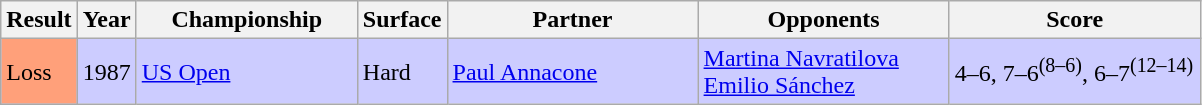<table class="sortable wikitable">
<tr>
<th>Result</th>
<th>Year</th>
<th style="width:140px">Championship</th>
<th style="width:50px">Surface</th>
<th style="width:160px">Partner</th>
<th style="width:160px">Opponents</th>
<th style="width:160px" class="unsortable">Score</th>
</tr>
<tr style="background:#ccf;">
<td style="background:#ffa07a;">Loss</td>
<td>1987</td>
<td><a href='#'>US Open</a></td>
<td>Hard</td>
<td> <a href='#'>Paul Annacone</a></td>
<td> <a href='#'>Martina Navratilova</a> <br>  <a href='#'>Emilio Sánchez</a></td>
<td>4–6, 7–6<sup>(8–6)</sup>, 6–7<sup>(12–14)</sup></td>
</tr>
</table>
